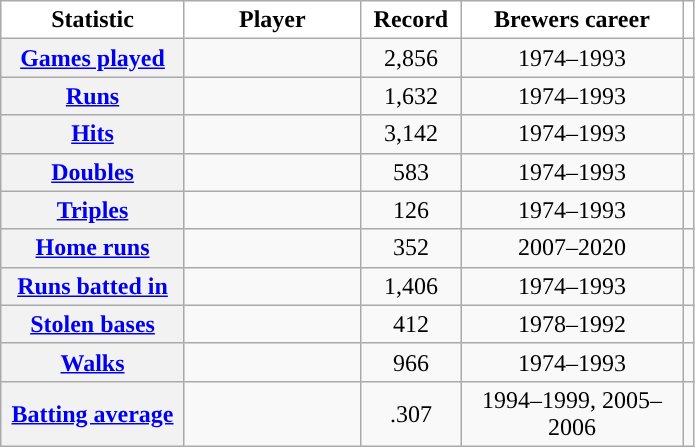<table class="sortable wikitable plainrowheaders" style="text-align:center">
<tr>
<th width="115" scope="col" style="background-color:#ffffff; border-top:#">Statistic</th>
<th width="110px" scope="col" style="background-color:#ffffff; border-top:#">Player</th>
<th width="60px" class="unsortable" scope="col" style="background-color:#ffffff; border-top:#">Record</th>
<th width="140px" scope="col" style="background-color:#ffffff; border-top:#">Brewers career</th>
<th class="unsortable" scope="col" style="background-color:#ffffff; border-top:#"></th>
</tr>
<tr>
<th scope="row" style="text-align:center"><a href='#'>Games played</a></th>
<td></td>
<td>2,856</td>
<td>1974–1993</td>
<td></td>
</tr>
<tr>
<th scope="row" style="text-align:center"><a href='#'>Runs</a></th>
<td></td>
<td>1,632</td>
<td>1974–1993</td>
<td></td>
</tr>
<tr>
<th scope="row" style="text-align:center"><a href='#'>Hits</a></th>
<td></td>
<td>3,142</td>
<td>1974–1993</td>
<td></td>
</tr>
<tr>
<th scope="row" style="text-align:center"><a href='#'>Doubles</a></th>
<td></td>
<td>583</td>
<td>1974–1993</td>
<td></td>
</tr>
<tr>
<th scope="row" style="text-align:center"><a href='#'>Triples</a></th>
<td></td>
<td>126</td>
<td>1974–1993</td>
<td></td>
</tr>
<tr>
<th scope="row" style="text-align:center"><a href='#'>Home runs</a></th>
<td></td>
<td>352</td>
<td>2007–2020</td>
<td></td>
</tr>
<tr>
<th scope="row" style="text-align:center"><a href='#'>Runs batted in</a></th>
<td></td>
<td>1,406</td>
<td>1974–1993</td>
<td></td>
</tr>
<tr>
<th scope="row" style="text-align:center"><a href='#'>Stolen bases</a></th>
<td></td>
<td>412</td>
<td>1978–1992</td>
<td></td>
</tr>
<tr>
<th scope="row" style="text-align:center"><a href='#'>Walks</a></th>
<td></td>
<td>966</td>
<td>1974–1993</td>
<td></td>
</tr>
<tr>
<th scope="row" style="text-align:center"><a href='#'>Batting average</a></th>
<td></td>
<td>.307</td>
<td>1994–1999, 2005–2006</td>
<td></td>
</tr>
</table>
